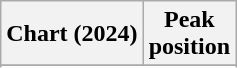<table class="wikitable sortable plainrowheaders" style="text-align:center">
<tr>
<th scope="col">Chart (2024)</th>
<th scope="col">Peak<br>position</th>
</tr>
<tr>
</tr>
<tr>
</tr>
<tr>
</tr>
<tr>
</tr>
<tr>
</tr>
</table>
